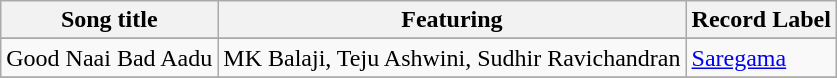<table class="wikitable sortable">
<tr>
<th>Song title</th>
<th>Featuring</th>
<th>Record Label</th>
</tr>
<tr>
</tr>
<tr>
<td>Good Naai Bad Aadu</td>
<td>MK Balaji, Teju Ashwini, Sudhir Ravichandran</td>
<td><a href='#'>Saregama</a></td>
</tr>
<tr>
</tr>
</table>
